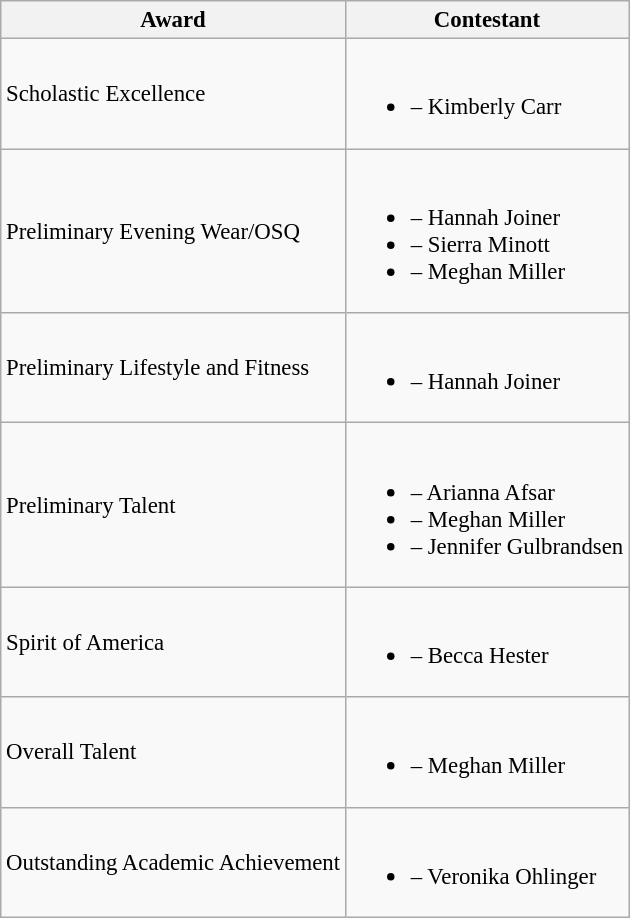<table class="wikitable sortable" style="font-size: 95%;">
<tr>
<th>Award</th>
<th>Contestant</th>
</tr>
<tr>
<td>Scholastic Excellence</td>
<td><br><ul><li> – Kimberly Carr</li></ul></td>
</tr>
<tr>
<td>Preliminary Evening Wear/OSQ</td>
<td><br><ul><li> – Hannah Joiner</li><li> – Sierra Minott</li><li> – Meghan Miller</li></ul></td>
</tr>
<tr>
<td>Preliminary Lifestyle and Fitness</td>
<td><br><ul><li> – Hannah Joiner</li></ul></td>
</tr>
<tr>
<td>Preliminary Talent</td>
<td><br><ul><li> – Arianna Afsar</li><li> – Meghan Miller</li><li> – Jennifer Gulbrandsen</li></ul></td>
</tr>
<tr>
<td>Spirit of America</td>
<td><br><ul><li> – Becca Hester</li></ul></td>
</tr>
<tr>
<td>Overall Talent</td>
<td><br><ul><li> – Meghan Miller</li></ul></td>
</tr>
<tr>
<td>Outstanding Academic Achievement</td>
<td><br><ul><li> – Veronika Ohlinger</li></ul></td>
</tr>
</table>
